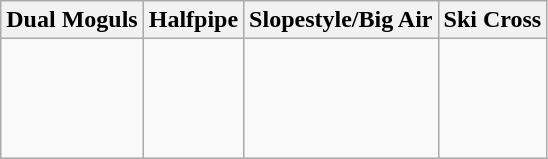<table class="wikitable">
<tr>
<th>Dual Moguls</th>
<th>Halfpipe</th>
<th>Slopestyle/Big Air</th>
<th>Ski Cross</th>
</tr>
<tr>
<td valign="top"><strong><br><br></strong><br><br></td>
<td valign="top"></td>
<td valign="top"><strong><br><br></strong><br><br></td>
<td valign="top"><strong></strong><br><s></s><br><strong><br></strong><br></td>
</tr>
</table>
